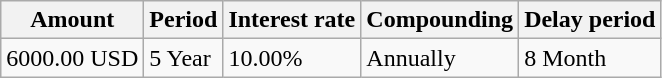<table class="wikitable" border="1">
<tr>
<th>Amount</th>
<th>Period</th>
<th>Interest rate</th>
<th>Compounding</th>
<th>Delay period</th>
</tr>
<tr>
<td>6000.00 USD</td>
<td>5 Year</td>
<td>10.00%</td>
<td>Annually</td>
<td>8 Month</td>
</tr>
</table>
